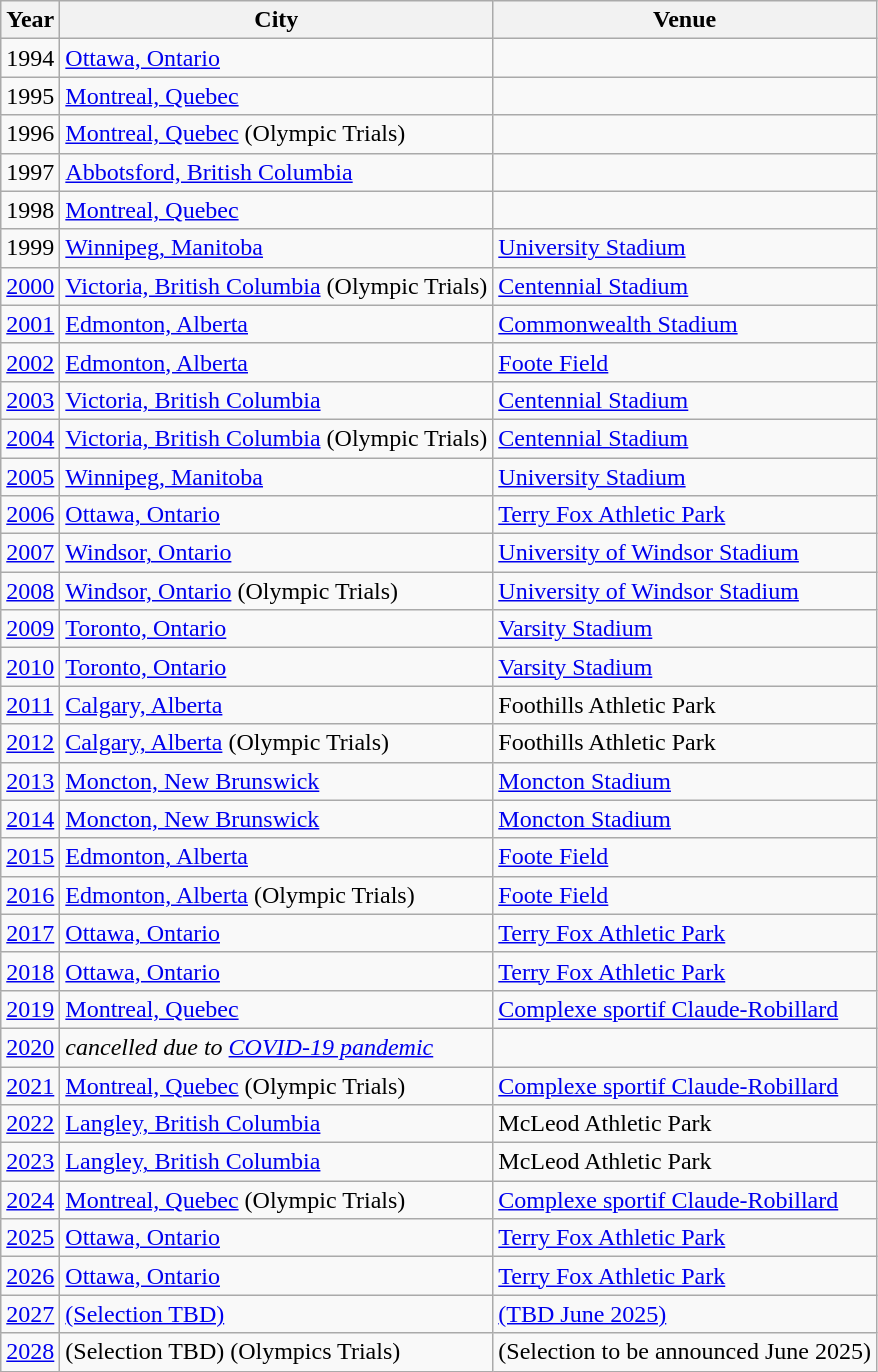<table class="wikitable">
<tr>
<th>Year</th>
<th>City</th>
<th>Venue</th>
</tr>
<tr>
<td>1994</td>
<td><a href='#'>Ottawa, Ontario</a></td>
<td></td>
</tr>
<tr>
<td>1995</td>
<td><a href='#'>Montreal, Quebec</a></td>
<td></td>
</tr>
<tr>
<td>1996</td>
<td><a href='#'>Montreal, Quebec</a> (Olympic Trials)</td>
<td></td>
</tr>
<tr>
<td>1997</td>
<td><a href='#'>Abbotsford, British Columbia</a></td>
<td></td>
</tr>
<tr>
<td>1998</td>
<td><a href='#'>Montreal, Quebec</a></td>
<td></td>
</tr>
<tr>
<td>1999</td>
<td><a href='#'>Winnipeg, Manitoba</a></td>
<td><a href='#'>University Stadium</a></td>
</tr>
<tr>
<td><a href='#'>2000</a></td>
<td><a href='#'>Victoria, British Columbia</a> (Olympic Trials)</td>
<td><a href='#'>Centennial Stadium</a></td>
</tr>
<tr>
<td><a href='#'>2001</a></td>
<td><a href='#'>Edmonton, Alberta</a></td>
<td><a href='#'>Commonwealth Stadium</a></td>
</tr>
<tr>
<td><a href='#'>2002</a></td>
<td><a href='#'>Edmonton, Alberta</a></td>
<td><a href='#'>Foote Field</a></td>
</tr>
<tr>
<td><a href='#'>2003</a></td>
<td><a href='#'>Victoria, British Columbia</a></td>
<td><a href='#'>Centennial Stadium</a></td>
</tr>
<tr>
<td><a href='#'>2004</a></td>
<td><a href='#'>Victoria, British Columbia</a> (Olympic Trials)</td>
<td><a href='#'>Centennial Stadium</a></td>
</tr>
<tr>
<td><a href='#'>2005</a></td>
<td><a href='#'>Winnipeg, Manitoba</a></td>
<td><a href='#'>University Stadium</a></td>
</tr>
<tr>
<td><a href='#'>2006</a></td>
<td><a href='#'>Ottawa, Ontario</a></td>
<td><a href='#'>Terry Fox Athletic Park</a></td>
</tr>
<tr>
<td><a href='#'>2007</a></td>
<td><a href='#'>Windsor, Ontario</a></td>
<td><a href='#'>University of Windsor Stadium</a></td>
</tr>
<tr>
<td><a href='#'>2008</a></td>
<td><a href='#'>Windsor, Ontario</a> (Olympic Trials)</td>
<td><a href='#'>University of Windsor Stadium</a></td>
</tr>
<tr>
<td><a href='#'>2009</a></td>
<td><a href='#'>Toronto, Ontario</a></td>
<td><a href='#'>Varsity Stadium</a></td>
</tr>
<tr>
<td><a href='#'>2010</a></td>
<td><a href='#'>Toronto, Ontario</a></td>
<td><a href='#'>Varsity Stadium</a></td>
</tr>
<tr>
<td><a href='#'>2011</a></td>
<td><a href='#'>Calgary, Alberta</a></td>
<td>Foothills Athletic Park</td>
</tr>
<tr>
<td><a href='#'>2012</a></td>
<td><a href='#'>Calgary, Alberta</a> (Olympic Trials)</td>
<td>Foothills Athletic Park</td>
</tr>
<tr>
<td><a href='#'>2013</a></td>
<td><a href='#'>Moncton, New Brunswick</a></td>
<td><a href='#'>Moncton Stadium</a></td>
</tr>
<tr>
<td><a href='#'>2014</a></td>
<td><a href='#'>Moncton, New Brunswick</a></td>
<td><a href='#'>Moncton Stadium</a></td>
</tr>
<tr>
<td><a href='#'>2015</a></td>
<td><a href='#'>Edmonton, Alberta</a></td>
<td><a href='#'>Foote Field</a></td>
</tr>
<tr>
<td><a href='#'>2016</a></td>
<td><a href='#'>Edmonton, Alberta</a> (Olympic Trials)</td>
<td><a href='#'>Foote Field</a></td>
</tr>
<tr>
<td><a href='#'>2017</a></td>
<td><a href='#'>Ottawa, Ontario</a></td>
<td><a href='#'>Terry Fox Athletic Park</a></td>
</tr>
<tr>
<td><a href='#'>2018</a></td>
<td><a href='#'>Ottawa, Ontario</a></td>
<td><a href='#'>Terry Fox Athletic Park</a></td>
</tr>
<tr>
<td><a href='#'>2019</a></td>
<td><a href='#'>Montreal, Quebec</a></td>
<td><a href='#'>Complexe sportif Claude-Robillard</a></td>
</tr>
<tr>
<td><a href='#'>2020</a></td>
<td><em>cancelled due to <a href='#'>COVID-19 pandemic</a></em></td>
</tr>
<tr>
<td><a href='#'>2021</a></td>
<td><a href='#'>Montreal, Quebec</a> (Olympic Trials)</td>
<td><a href='#'>Complexe sportif Claude-Robillard</a></td>
</tr>
<tr>
<td><a href='#'>2022</a></td>
<td><a href='#'>Langley, British Columbia</a></td>
<td>McLeod Athletic Park</td>
</tr>
<tr>
<td><a href='#'>2023</a></td>
<td><a href='#'>Langley, British Columbia</a></td>
<td>McLeod Athletic Park</td>
</tr>
<tr>
<td><a href='#'>2024</a></td>
<td><a href='#'>Montreal, Quebec</a> (Olympic Trials)</td>
<td><a href='#'>Complexe sportif Claude-Robillard</a></td>
</tr>
<tr>
<td><a href='#'>2025</a></td>
<td><a href='#'>Ottawa, Ontario</a></td>
<td><a href='#'>Terry Fox Athletic Park</a></td>
</tr>
<tr>
<td><a href='#'>2026</a></td>
<td><a href='#'>Ottawa, Ontario</a></td>
<td><a href='#'>Terry Fox Athletic Park</a></td>
</tr>
<tr>
<td><a href='#'>2027</a></td>
<td><a href='#'>(Selection TBD)</a></td>
<td><a href='#'>(TBD June 2025)</a></td>
</tr>
<tr>
<td><a href='#'>2028</a></td>
<td>(Selection TBD) (Olympics Trials)</td>
<td>(Selection to be announced June 2025)</td>
</tr>
</table>
